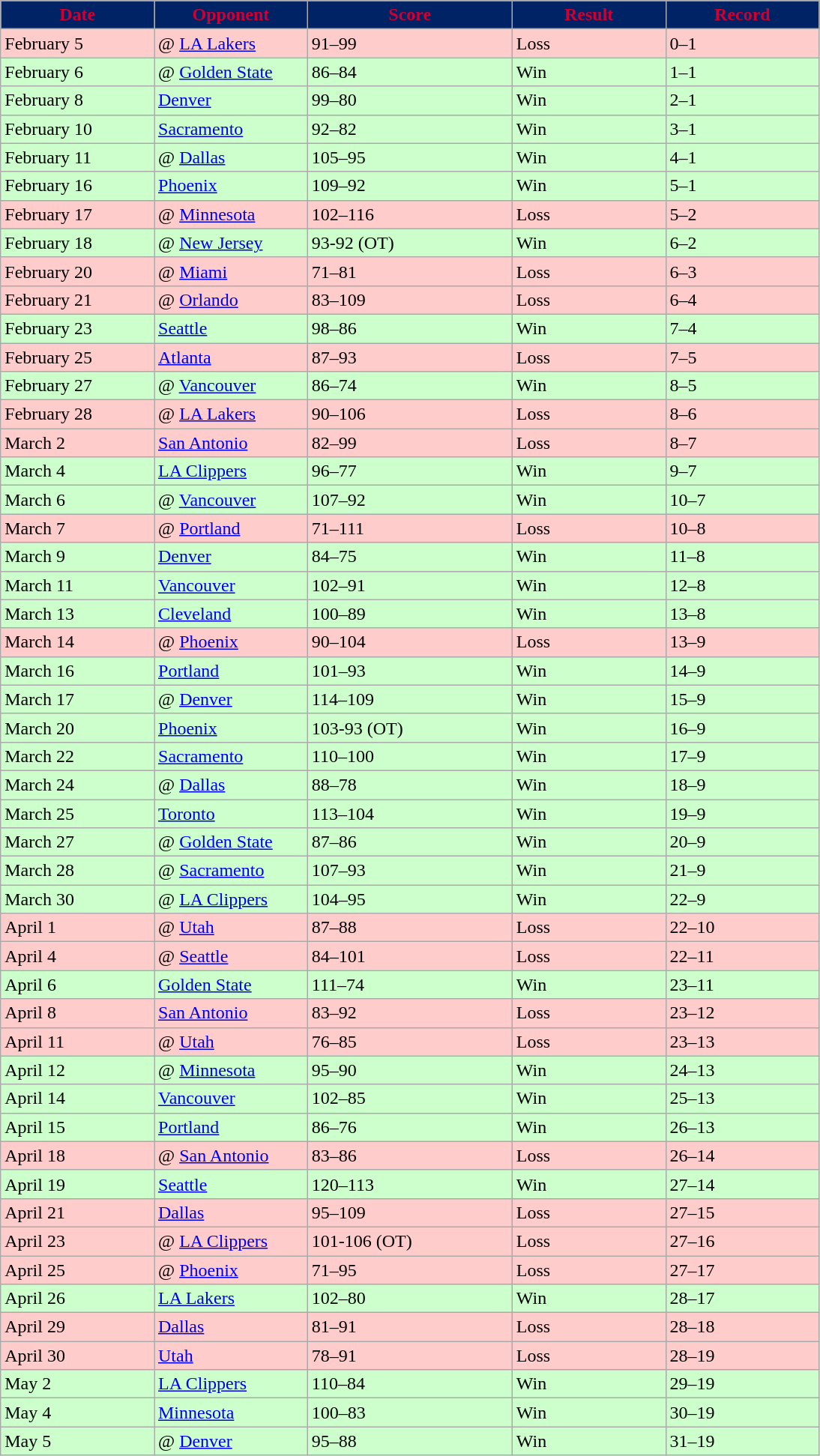<table class="wikitable sortable sortable">
<tr>
<th style="background:#002366; color:#C03" width="15%">Date</th>
<th style="background:#002366; color:#C03" width="15%">Opponent</th>
<th style="background:#002366; color:#C03" width="20%">Score</th>
<th style="background:#002366; color:#C03" width="15%">Result</th>
<th style="background:#002366; color:#C03" width="15%">Record</th>
</tr>
<tr bgcolor="ffcccc">
<td>February 5</td>
<td>@ <a href='#'>LA Lakers</a></td>
<td>91–99</td>
<td>Loss</td>
<td>0–1</td>
</tr>
<tr bgcolor="ccffcc">
<td>February 6</td>
<td>@ <a href='#'>Golden State</a></td>
<td>86–84</td>
<td>Win</td>
<td>1–1</td>
</tr>
<tr bgcolor="ccffcc">
<td>February 8</td>
<td><a href='#'>Denver</a></td>
<td>99–80</td>
<td>Win</td>
<td>2–1</td>
</tr>
<tr bgcolor="ccffcc">
<td>February 10</td>
<td><a href='#'>Sacramento</a></td>
<td>92–82</td>
<td>Win</td>
<td>3–1</td>
</tr>
<tr bgcolor="ccffcc">
<td>February 11</td>
<td>@ <a href='#'>Dallas</a></td>
<td>105–95</td>
<td>Win</td>
<td>4–1</td>
</tr>
<tr bgcolor="ccffcc">
<td>February 16</td>
<td><a href='#'>Phoenix</a></td>
<td>109–92</td>
<td>Win</td>
<td>5–1</td>
</tr>
<tr bgcolor="ffcccc">
<td>February 17</td>
<td>@ <a href='#'>Minnesota</a></td>
<td>102–116</td>
<td>Loss</td>
<td>5–2</td>
</tr>
<tr bgcolor="ccffcc">
<td>February 18</td>
<td>@ <a href='#'>New Jersey</a></td>
<td>93-92 (OT)</td>
<td>Win</td>
<td>6–2</td>
</tr>
<tr bgcolor="ffcccc">
<td>February 20</td>
<td>@ <a href='#'>Miami</a></td>
<td>71–81</td>
<td>Loss</td>
<td>6–3</td>
</tr>
<tr bgcolor="ffcccc">
<td>February 21</td>
<td>@ <a href='#'>Orlando</a></td>
<td>83–109</td>
<td>Loss</td>
<td>6–4</td>
</tr>
<tr bgcolor="ccffcc">
<td>February 23</td>
<td><a href='#'>Seattle</a></td>
<td>98–86</td>
<td>Win</td>
<td>7–4</td>
</tr>
<tr bgcolor="ffcccc">
<td>February 25</td>
<td><a href='#'>Atlanta</a></td>
<td>87–93</td>
<td>Loss</td>
<td>7–5</td>
</tr>
<tr bgcolor="ccffcc">
<td>February 27</td>
<td>@ <a href='#'>Vancouver</a></td>
<td>86–74</td>
<td>Win</td>
<td>8–5</td>
</tr>
<tr bgcolor="ffcccc">
<td>February 28</td>
<td>@ <a href='#'>LA Lakers</a></td>
<td>90–106</td>
<td>Loss</td>
<td>8–6</td>
</tr>
<tr bgcolor="ffcccc">
<td>March 2</td>
<td><a href='#'>San Antonio</a></td>
<td>82–99</td>
<td>Loss</td>
<td>8–7</td>
</tr>
<tr bgcolor="ccffcc">
<td>March 4</td>
<td><a href='#'>LA Clippers</a></td>
<td>96–77</td>
<td>Win</td>
<td>9–7</td>
</tr>
<tr bgcolor="ccffcc">
<td>March 6</td>
<td>@ <a href='#'>Vancouver</a></td>
<td>107–92</td>
<td>Win</td>
<td>10–7</td>
</tr>
<tr bgcolor="ffcccc">
<td>March 7</td>
<td>@ <a href='#'>Portland</a></td>
<td>71–111</td>
<td>Loss</td>
<td>10–8</td>
</tr>
<tr bgcolor="ccffcc">
<td>March 9</td>
<td><a href='#'>Denver</a></td>
<td>84–75</td>
<td>Win</td>
<td>11–8</td>
</tr>
<tr bgcolor="ccffcc">
<td>March 11</td>
<td><a href='#'>Vancouver</a></td>
<td>102–91</td>
<td>Win</td>
<td>12–8</td>
</tr>
<tr bgcolor="ccffcc">
<td>March 13</td>
<td><a href='#'>Cleveland</a></td>
<td>100–89</td>
<td>Win</td>
<td>13–8</td>
</tr>
<tr bgcolor="ffcccc">
<td>March 14</td>
<td>@ <a href='#'>Phoenix</a></td>
<td>90–104</td>
<td>Loss</td>
<td>13–9</td>
</tr>
<tr bgcolor="ccffcc">
<td>March 16</td>
<td><a href='#'>Portland</a></td>
<td>101–93</td>
<td>Win</td>
<td>14–9</td>
</tr>
<tr bgcolor="ccffcc">
<td>March 17</td>
<td>@ <a href='#'>Denver</a></td>
<td>114–109</td>
<td>Win</td>
<td>15–9</td>
</tr>
<tr bgcolor="ccffcc">
<td>March 20</td>
<td><a href='#'>Phoenix</a></td>
<td>103-93 (OT)</td>
<td>Win</td>
<td>16–9</td>
</tr>
<tr bgcolor="ccffcc">
<td>March 22</td>
<td><a href='#'>Sacramento</a></td>
<td>110–100</td>
<td>Win</td>
<td>17–9</td>
</tr>
<tr bgcolor="ccffcc">
<td>March 24</td>
<td>@ <a href='#'>Dallas</a></td>
<td>88–78</td>
<td>Win</td>
<td>18–9</td>
</tr>
<tr bgcolor="ccffcc">
<td>March 25</td>
<td><a href='#'>Toronto</a></td>
<td>113–104</td>
<td>Win</td>
<td>19–9</td>
</tr>
<tr bgcolor="ccffcc">
<td>March 27</td>
<td>@ <a href='#'>Golden State</a></td>
<td>87–86</td>
<td>Win</td>
<td>20–9</td>
</tr>
<tr bgcolor="ccffcc">
<td>March 28</td>
<td>@ <a href='#'>Sacramento</a></td>
<td>107–93</td>
<td>Win</td>
<td>21–9</td>
</tr>
<tr bgcolor="ccffcc">
<td>March 30</td>
<td>@ <a href='#'>LA Clippers</a></td>
<td>104–95</td>
<td>Win</td>
<td>22–9</td>
</tr>
<tr bgcolor="ffcccc">
<td>April 1</td>
<td>@ <a href='#'>Utah</a></td>
<td>87–88</td>
<td>Loss</td>
<td>22–10</td>
</tr>
<tr bgcolor="ffcccc">
<td>April 4</td>
<td>@ <a href='#'>Seattle</a></td>
<td>84–101</td>
<td>Loss</td>
<td>22–11</td>
</tr>
<tr bgcolor="ccffcc">
<td>April 6</td>
<td><a href='#'>Golden State</a></td>
<td>111–74</td>
<td>Win</td>
<td>23–11</td>
</tr>
<tr bgcolor="ffcccc">
<td>April 8</td>
<td><a href='#'>San Antonio</a></td>
<td>83–92</td>
<td>Loss</td>
<td>23–12</td>
</tr>
<tr bgcolor="ffcccc">
<td>April 11</td>
<td>@ <a href='#'>Utah</a></td>
<td>76–85</td>
<td>Loss</td>
<td>23–13</td>
</tr>
<tr bgcolor="ccffcc">
<td>April 12</td>
<td>@ <a href='#'>Minnesota</a></td>
<td>95–90</td>
<td>Win</td>
<td>24–13</td>
</tr>
<tr bgcolor="ccffcc">
<td>April 14</td>
<td><a href='#'>Vancouver</a></td>
<td>102–85</td>
<td>Win</td>
<td>25–13</td>
</tr>
<tr bgcolor="ccffcc">
<td>April 15</td>
<td><a href='#'>Portland</a></td>
<td>86–76</td>
<td>Win</td>
<td>26–13</td>
</tr>
<tr bgcolor="ffcccc">
<td>April 18</td>
<td>@ <a href='#'>San Antonio</a></td>
<td>83–86</td>
<td>Loss</td>
<td>26–14</td>
</tr>
<tr bgcolor="ccffcc">
<td>April 19</td>
<td><a href='#'>Seattle</a></td>
<td>120–113</td>
<td>Win</td>
<td>27–14</td>
</tr>
<tr bgcolor="ffcccc">
<td>April 21</td>
<td><a href='#'>Dallas</a></td>
<td>95–109</td>
<td>Loss</td>
<td>27–15</td>
</tr>
<tr bgcolor="ffcccc">
<td>April 23</td>
<td>@ <a href='#'>LA Clippers</a></td>
<td>101-106 (OT)</td>
<td>Loss</td>
<td>27–16</td>
</tr>
<tr bgcolor="ffcccc">
<td>April 25</td>
<td>@ <a href='#'>Phoenix</a></td>
<td>71–95</td>
<td>Loss</td>
<td>27–17</td>
</tr>
<tr bgcolor="ccffcc">
<td>April 26</td>
<td><a href='#'>LA Lakers</a></td>
<td>102–80</td>
<td>Win</td>
<td>28–17</td>
</tr>
<tr bgcolor="ffcccc">
<td>April 29</td>
<td><a href='#'>Dallas</a></td>
<td>81–91</td>
<td>Loss</td>
<td>28–18</td>
</tr>
<tr bgcolor="ffcccc">
<td>April 30</td>
<td><a href='#'>Utah</a></td>
<td>78–91</td>
<td>Loss</td>
<td>28–19</td>
</tr>
<tr bgcolor="ccffcc">
<td>May 2</td>
<td><a href='#'>LA Clippers</a></td>
<td>110–84</td>
<td>Win</td>
<td>29–19</td>
</tr>
<tr bgcolor="ccffcc">
<td>May 4</td>
<td><a href='#'>Minnesota</a></td>
<td>100–83</td>
<td>Win</td>
<td>30–19</td>
</tr>
<tr bgcolor="ccffcc">
<td>May 5</td>
<td>@ <a href='#'>Denver</a></td>
<td>95–88</td>
<td>Win</td>
<td>31–19</td>
</tr>
</table>
